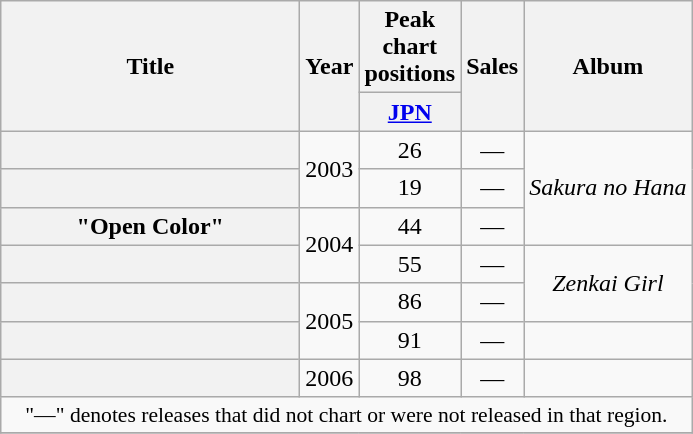<table class="wikitable plainrowheaders" style="text-align:center;">
<tr>
<th scope="col" rowspan="2" style="width:12em;">Title</th>
<th scope="col" rowspan="2">Year</th>
<th scope="col" colspan="1">Peak chart positions</th>
<th scope="col" rowspan="2">Sales</th>
<th scope="col" rowspan="2">Album</th>
</tr>
<tr>
<th width="30"><a href='#'>JPN</a></th>
</tr>
<tr>
<th scope="row"><br></th>
<td rowspan="2">2003</td>
<td>26</td>
<td>—</td>
<td rowspan="3"><em>Sakura no Hana</em></td>
</tr>
<tr>
<th scope="row"></th>
<td>19</td>
<td>—</td>
</tr>
<tr>
<th scope="row">"Open Color"</th>
<td rowspan="2">2004</td>
<td>44</td>
<td>—</td>
</tr>
<tr>
<th scope="row"></th>
<td>55</td>
<td>—</td>
<td rowspan="2"><em>Zenkai Girl</em></td>
</tr>
<tr>
<th scope="row"><br></th>
<td rowspan="2">2005</td>
<td>86</td>
<td>—</td>
</tr>
<tr>
<th scope="row"></th>
<td>91</td>
<td>—</td>
<td></td>
</tr>
<tr>
<th scope="row"></th>
<td>2006</td>
<td>98</td>
<td>—</td>
<td></td>
</tr>
<tr>
<td colspan="6" style="font-size:90%;">"—" denotes releases that did not chart or were not released in that region.</td>
</tr>
<tr>
</tr>
</table>
